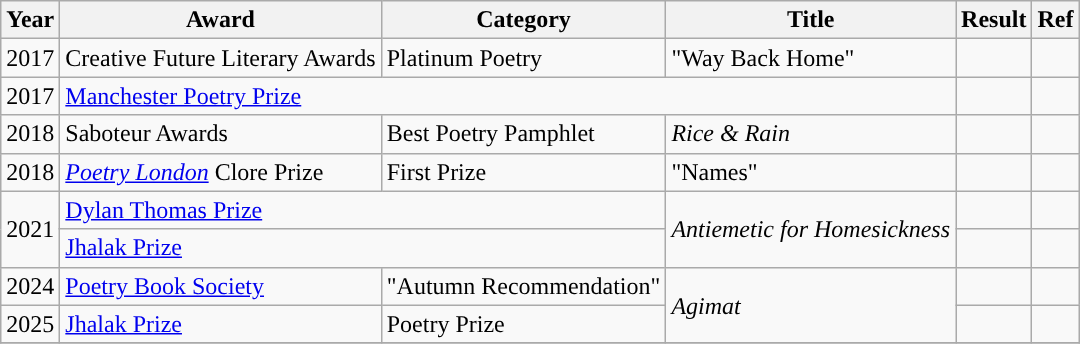<table class="wikitable sortable">
<tr>
<th>Year</th>
<th>Award</th>
<th>Category</th>
<th>Title</th>
<th>Result</th>
<th>Ref</th>
</tr>
<tr>
<td>2017</td>
<td>Creative Future Literary Awards</td>
<td>Platinum Poetry</td>
<td>"Way Back Home"</td>
<td></td>
<td></td>
</tr>
<tr>
<td>2017</td>
<td colspan="3"><a href='#'>Manchester Poetry Prize</a></td>
<td></td>
<td></td>
</tr>
<tr>
<td>2018</td>
<td>Saboteur Awards</td>
<td>Best Poetry Pamphlet</td>
<td><em>Rice & Rain</em></td>
<td></td>
<td></td>
</tr>
<tr>
<td>2018</td>
<td><em><a href='#'>Poetry London</a></em> Clore Prize</td>
<td>First Prize</td>
<td>"Names"</td>
<td></td>
<td></td>
</tr>
<tr>
<td rowspan="2">2021</td>
<td colspan="2"><a href='#'>Dylan Thomas Prize</a></td>
<td rowspan="2"><em>Antiemetic for Homesickness</em></td>
<td></td>
<td></td>
</tr>
<tr>
<td colspan="2"><a href='#'>Jhalak Prize</a></td>
<td></td>
<td></td>
</tr>
<tr>
<td>2024</td>
<td><a href='#'>Poetry Book Society</a></td>
<td>"Autumn Recommendation"</td>
<td rowspan="2"><em>Agimat</em></td>
<td></td>
</tr>
<tr>
<td>2025</td>
<td><a href='#'>Jhalak Prize</a></td>
<td>Poetry Prize</td>
<td></td>
<td></td>
</tr>
<tr>
</tr>
</table>
